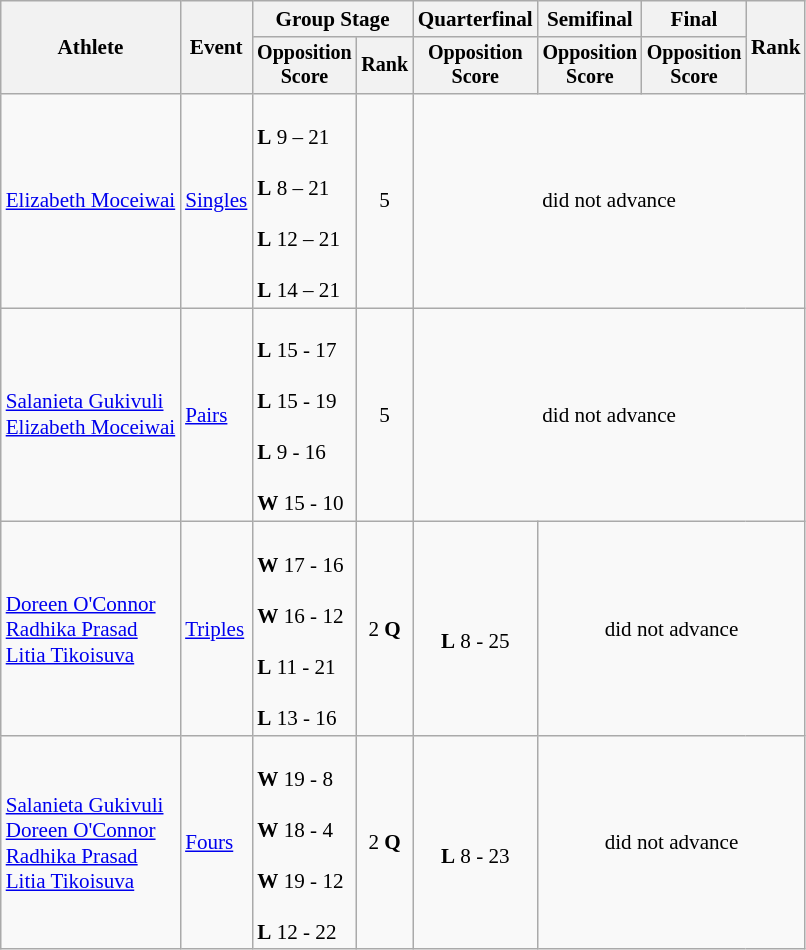<table class="wikitable" style="font-size:88%">
<tr>
<th rowspan=2>Athlete</th>
<th rowspan=2>Event</th>
<th colspan=2>Group Stage</th>
<th>Quarterfinal</th>
<th>Semifinal</th>
<th>Final</th>
<th rowspan=2>Rank</th>
</tr>
<tr style="font-size:95%">
<th>Opposition<br>Score</th>
<th>Rank</th>
<th>Opposition<br>Score</th>
<th>Opposition<br>Score</th>
<th>Opposition<br>Score</th>
</tr>
<tr align=center>
<td align=left><a href='#'>Elizabeth Moceiwai</a></td>
<td align=left><a href='#'>Singles</a></td>
<td align=left><br><strong>L</strong> 9 – 21<br><br><strong>L</strong> 8 – 21<br><br><strong>L</strong> 12 – 21<br><br><strong>L</strong> 14 – 21</td>
<td>5</td>
<td colspan=4>did not advance</td>
</tr>
<tr align=center>
<td align=left><a href='#'>Salanieta Gukivuli</a><br><a href='#'>Elizabeth Moceiwai</a></td>
<td align=left><a href='#'>Pairs</a></td>
<td align=left><br><strong>L</strong> 15 - 17<br><br><strong>L</strong> 15 - 19<br><br><strong>L</strong> 9 - 16<br><br><strong>W</strong> 15 - 10</td>
<td>5</td>
<td colspan=4>did not advance</td>
</tr>
<tr align=center>
<td align=left><a href='#'>Doreen O'Connor</a><br><a href='#'>Radhika Prasad</a><br><a href='#'>Litia Tikoisuva</a></td>
<td align=left><a href='#'>Triples</a></td>
<td align=left><br><strong>W</strong> 17 - 16<br><br><strong>W</strong> 16 - 12<br><br><strong>L</strong> 11 - 21<br><br><strong>L</strong> 13 - 16</td>
<td>2 <strong>Q</strong></td>
<td><br><strong>L</strong> 8 - 25</td>
<td colspan=3>did not advance</td>
</tr>
<tr align=center>
<td align=left><a href='#'>Salanieta Gukivuli</a><br><a href='#'>Doreen O'Connor</a><br><a href='#'>Radhika Prasad</a><br><a href='#'>Litia Tikoisuva</a></td>
<td align=left><a href='#'>Fours</a></td>
<td align=left><br><strong>W</strong> 19 - 8<br><br><strong>W</strong> 18 - 4<br><br><strong>W</strong> 19 - 12<br><br><strong>L</strong> 12 - 22</td>
<td>2 <strong>Q</strong></td>
<td><br><strong>L</strong> 8 - 23</td>
<td colspan=3>did not advance</td>
</tr>
</table>
